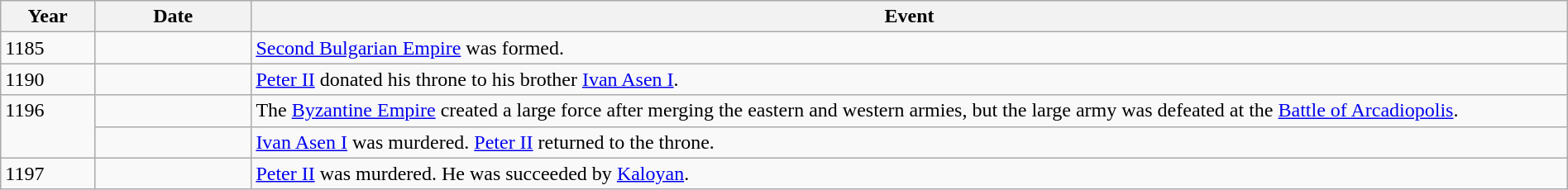<table class="wikitable" width="100%">
<tr>
<th style="width:6%">Year</th>
<th style="width:10%">Date</th>
<th>Event</th>
</tr>
<tr>
<td>1185</td>
<td></td>
<td><a href='#'>Second Bulgarian Empire</a> was formed.</td>
</tr>
<tr>
<td>1190</td>
<td></td>
<td><a href='#'>Peter II</a> donated his throne to his brother <a href='#'>Ivan Asen I</a>.</td>
</tr>
<tr>
<td rowspan="2" valign="top">1196</td>
<td></td>
<td>The <a href='#'>Byzantine Empire</a> created a large force after merging the eastern and western armies, but the large army was defeated at the <a href='#'>Battle of Arcadiopolis</a>.</td>
</tr>
<tr>
<td></td>
<td><a href='#'>Ivan Asen I</a> was murdered. <a href='#'>Peter II</a> returned to the throne.</td>
</tr>
<tr>
<td>1197</td>
<td></td>
<td><a href='#'>Peter II</a> was murdered. He was succeeded by <a href='#'>Kaloyan</a>.</td>
</tr>
</table>
